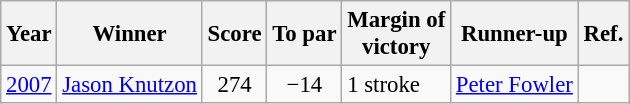<table class="wikitable" style="font-size:95%">
<tr>
<th>Year</th>
<th>Winner</th>
<th>Score</th>
<th>To par</th>
<th>Margin of<br>victory</th>
<th>Runner-up</th>
<th>Ref.</th>
</tr>
<tr>
<td><a href='#'>2007</a></td>
<td> <a href='#'>Jason Knutzon</a></td>
<td align=center>274</td>
<td align=center>−14</td>
<td>1 stroke</td>
<td> <a href='#'>Peter Fowler</a></td>
<td></td>
</tr>
</table>
